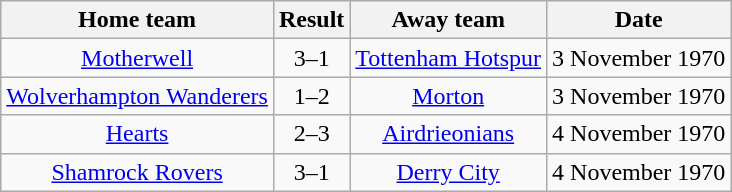<table class="wikitable" style="text-align: center">
<tr>
<th>Home team</th>
<th>Result</th>
<th>Away team</th>
<th>Date</th>
</tr>
<tr>
<td> <a href='#'>Motherwell</a></td>
<td>3–1</td>
<td> <a href='#'>Tottenham Hotspur</a></td>
<td>3 November 1970</td>
</tr>
<tr>
<td> <a href='#'>Wolverhampton Wanderers</a></td>
<td>1–2</td>
<td> <a href='#'>Morton</a></td>
<td>3 November 1970</td>
</tr>
<tr>
<td> <a href='#'>Hearts</a></td>
<td>2–3</td>
<td> <a href='#'>Airdrieonians</a></td>
<td>4 November 1970</td>
</tr>
<tr>
<td> <a href='#'>Shamrock Rovers</a></td>
<td>3–1</td>
<td> <a href='#'>Derry City</a></td>
<td>4 November 1970</td>
</tr>
</table>
